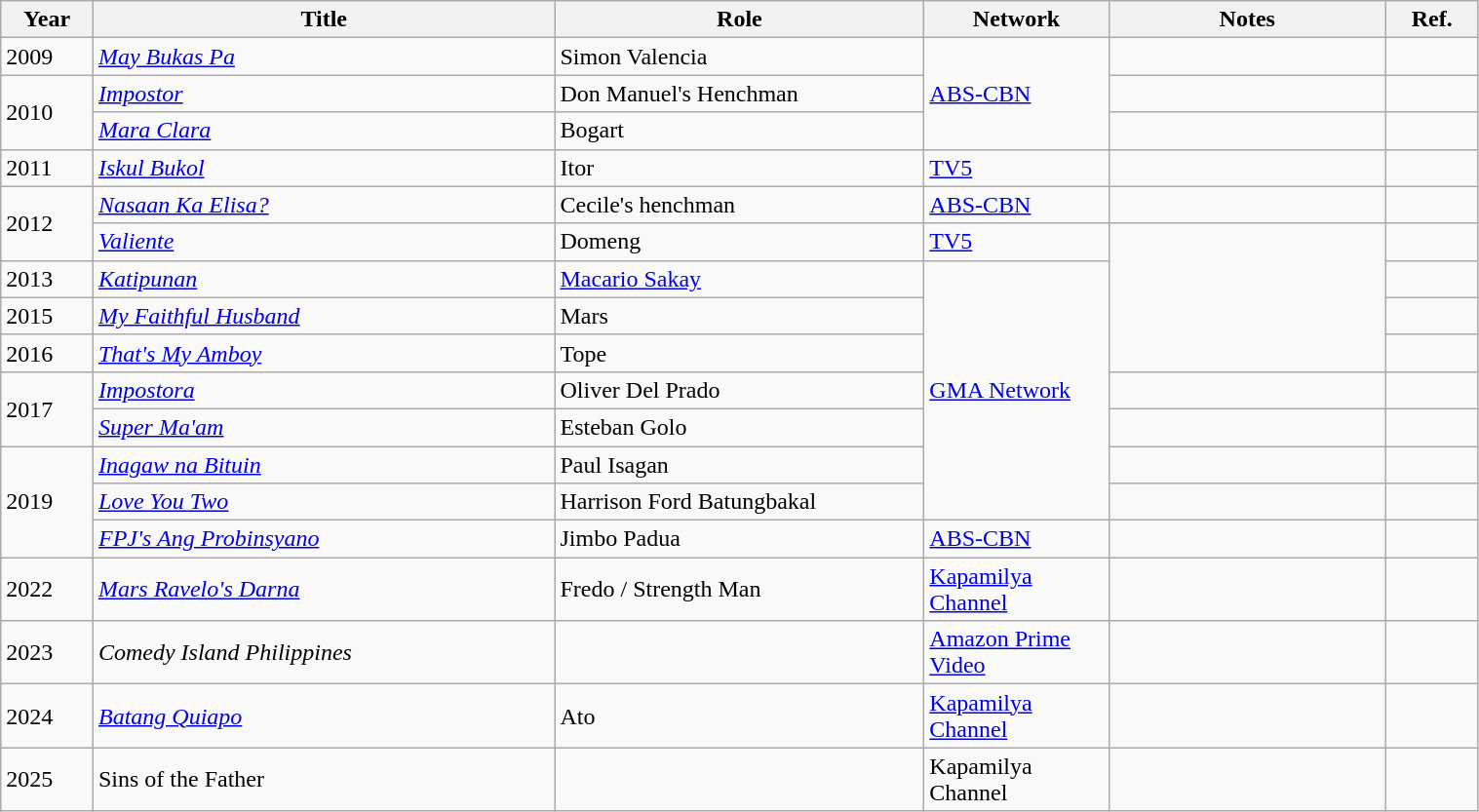<table class="wikitable sortable" style="width:80%">
<tr>
<th scope="col" width="5%" style="white-space: nowrap;">Year</th>
<th scope="col" width="25%" style="white-space: nowrap;">Title</th>
<th scope="col" width="20%" style="white-space: nowrap;">Role</th>
<th scope="col" width="10%" style="white-space: nowrap;">Network</th>
<th scope="col" width="15%" style="white-space: nowrap;">Notes</th>
<th scope="col" width="5%" style="white-space: nowrap;">Ref.</th>
</tr>
<tr>
<td>2009</td>
<td><em><a href='#'>May Bukas Pa</a></em></td>
<td>Simon Valencia</td>
<td rowspan=3><a href='#'>ABS-CBN</a></td>
<td></td>
<td></td>
</tr>
<tr>
<td rowspan=2>2010</td>
<td><em><a href='#'>Impostor</a></em></td>
<td>Don Manuel's Henchman</td>
<td></td>
<td></td>
</tr>
<tr>
<td><em><a href='#'>Mara Clara</a></em></td>
<td>Bogart</td>
<td></td>
<td></td>
</tr>
<tr>
<td>2011</td>
<td><em><a href='#'>Iskul Bukol</a></em></td>
<td>Itor</td>
<td><a href='#'>TV5</a></td>
<td></td>
<td></td>
</tr>
<tr>
<td rowspan=2>2012</td>
<td><em><a href='#'>Nasaan Ka Elisa?</a></em></td>
<td>Cecile's henchman</td>
<td><a href='#'>ABS-CBN</a></td>
<td></td>
<td></td>
</tr>
<tr>
<td><em><a href='#'>Valiente</a></em></td>
<td>Domeng</td>
<td><a href='#'>TV5</a></td>
<td rowspan=4></td>
<td></td>
</tr>
<tr>
<td>2013</td>
<td><em><a href='#'>Katipunan</a></em></td>
<td><a href='#'>Macario Sakay</a></td>
<td rowspan=7><a href='#'>GMA Network</a></td>
<td></td>
</tr>
<tr>
<td>2015</td>
<td><em><a href='#'>My Faithful Husband</a></em></td>
<td>Mars</td>
<td></td>
</tr>
<tr>
<td>2016</td>
<td><em><a href='#'>That's My Amboy</a></em></td>
<td>Tope</td>
<td></td>
</tr>
<tr>
<td rowspan=2>2017</td>
<td><em><a href='#'>Impostora</a></em></td>
<td>Oliver Del Prado</td>
<td></td>
<td></td>
</tr>
<tr>
<td><em><a href='#'>Super Ma'am</a></em></td>
<td>Esteban Golo</td>
<td></td>
<td></td>
</tr>
<tr>
<td rowspan=3>2019</td>
<td><em><a href='#'>Inagaw na Bituin</a></em></td>
<td>Paul Isagan</td>
<td></td>
<td></td>
</tr>
<tr>
<td><em><a href='#'>Love You Two</a></em></td>
<td>Harrison Ford Batungbakal</td>
<td></td>
<td></td>
</tr>
<tr>
<td><em><a href='#'>FPJ's Ang Probinsyano</a></em></td>
<td>Jimbo Padua</td>
<td><a href='#'>ABS-CBN</a></td>
<td></td>
<td></td>
</tr>
<tr>
<td>2022</td>
<td><em><a href='#'>Mars Ravelo's Darna</a></em></td>
<td>Fredo / Strength Man</td>
<td><a href='#'>Kapamilya Channel</a></td>
<td></td>
<td></td>
</tr>
<tr>
<td>2023</td>
<td><em>Comedy Island Philippines</em></td>
<td></td>
<td><a href='#'>Amazon Prime Video</a></td>
<td></td>
</tr>
<tr>
<td>2024</td>
<td><em><a href='#'>Batang Quiapo</a></td>
<td>Ato</td>
<td><a href='#'>Kapamilya Channel</a></td>
<td></td>
<td></td>
</tr>
<tr>
<td>2025</td>
<td></em>Sins of the Father<em></td>
<td></td>
<td>Kapamilya Channel</td>
<td></td>
<td></td>
</tr>
</table>
